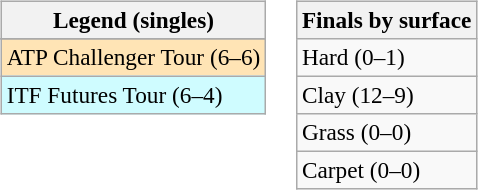<table>
<tr valign=top>
<td><br><table class=wikitable style=font-size:97%>
<tr>
<th>Legend (singles)</th>
</tr>
<tr bgcolor=e5d1cb>
</tr>
<tr bgcolor=moccasin>
<td>ATP Challenger Tour (6–6)</td>
</tr>
<tr bgcolor=cffcff>
<td>ITF Futures Tour (6–4)</td>
</tr>
</table>
</td>
<td><br><table class=wikitable style=font-size:97%>
<tr>
<th>Finals by surface</th>
</tr>
<tr>
<td>Hard (0–1)</td>
</tr>
<tr>
<td>Clay (12–9)</td>
</tr>
<tr>
<td>Grass (0–0)</td>
</tr>
<tr>
<td>Carpet (0–0)</td>
</tr>
</table>
</td>
</tr>
</table>
